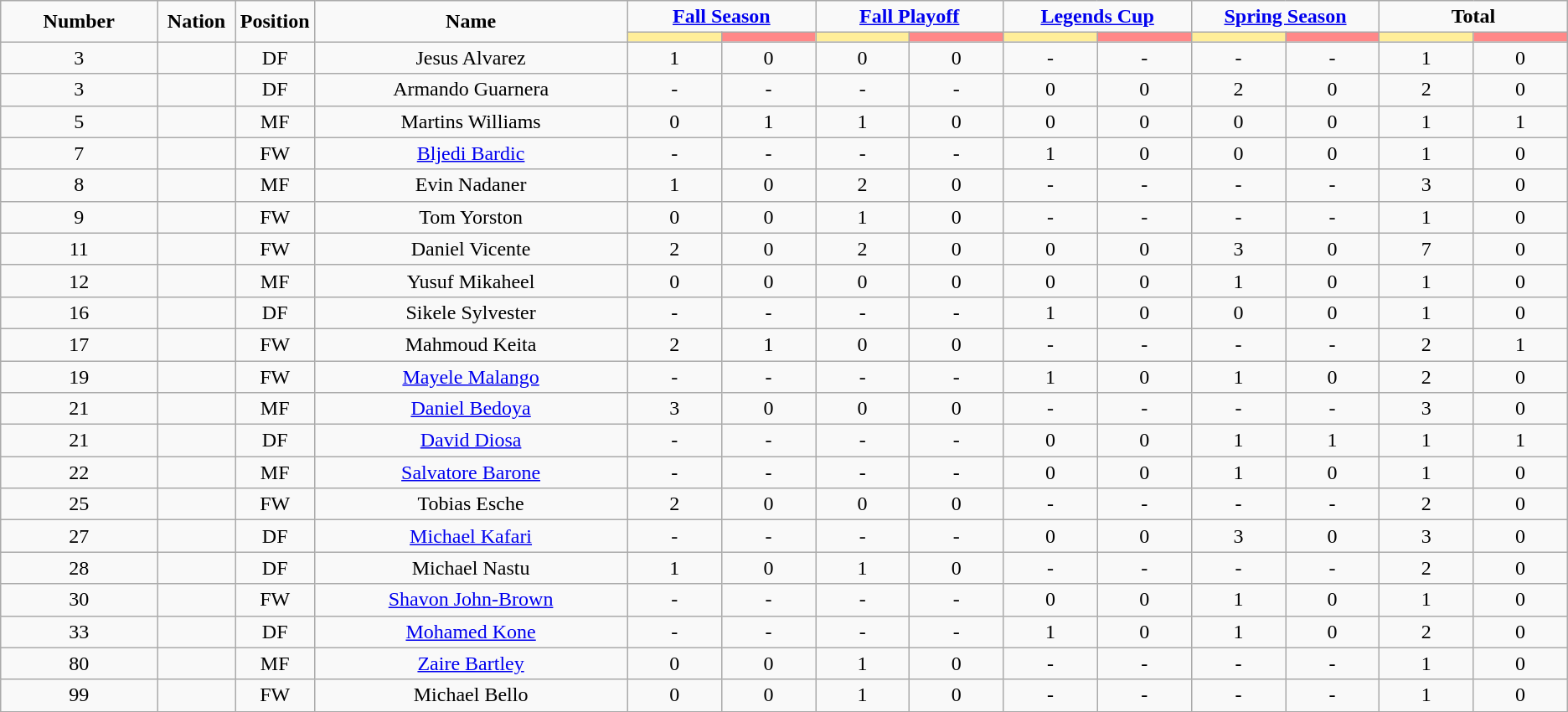<table class="wikitable" style="text-align:center;">
<tr>
<td rowspan="2"  style="width:10%; text-align:center;"><strong>Number</strong></td>
<td rowspan="2"  style="width:5%; text-align:center;"><strong>Nation</strong></td>
<td rowspan="2"  style="width:5%; text-align:center;"><strong>Position</strong></td>
<td rowspan="2"  style="width:20%; text-align:center;"><strong>Name</strong></td>
<td colspan="2" style="text-align:center;"><strong><a href='#'>Fall Season</a></strong></td>
<td colspan="2" style="text-align:center;"><strong><a href='#'>Fall Playoff</a></strong></td>
<td colspan="2" style="text-align:center;"><strong><a href='#'>Legends Cup</a></strong></td>
<td colspan="2" style="text-align:center;"><strong><a href='#'>Spring Season</a></strong></td>
<td colspan="2" style="text-align:center;"><strong>Total</strong></td>
</tr>
<tr>
<th style="width:60px; background:#fe9;"></th>
<th style="width:60px; background:#ff8888;"></th>
<th style="width:60px; background:#fe9;"></th>
<th style="width:60px; background:#ff8888;"></th>
<th style="width:60px; background:#fe9;"></th>
<th style="width:60px; background:#ff8888;"></th>
<th style="width:60px; background:#fe9;"></th>
<th style="width:60px; background:#ff8888;"></th>
<th style="width:60px; background:#fe9;"></th>
<th style="width:60px; background:#ff8888;"></th>
</tr>
<tr>
<td>3</td>
<td></td>
<td>DF</td>
<td>Jesus Alvarez</td>
<td>1</td>
<td>0</td>
<td>0</td>
<td>0</td>
<td>-</td>
<td>-</td>
<td>-</td>
<td>-</td>
<td>1</td>
<td>0</td>
</tr>
<tr>
<td>3</td>
<td></td>
<td>DF</td>
<td>Armando Guarnera</td>
<td>-</td>
<td>-</td>
<td>-</td>
<td>-</td>
<td>0</td>
<td>0</td>
<td>2</td>
<td>0</td>
<td>2</td>
<td>0</td>
</tr>
<tr>
<td>5</td>
<td></td>
<td>MF</td>
<td>Martins Williams</td>
<td>0</td>
<td>1</td>
<td>1</td>
<td>0</td>
<td>0</td>
<td>0</td>
<td>0</td>
<td>0</td>
<td>1</td>
<td>1</td>
</tr>
<tr>
<td>7</td>
<td></td>
<td>FW</td>
<td><a href='#'>Bljedi Bardic</a></td>
<td>-</td>
<td>-</td>
<td>-</td>
<td>-</td>
<td>1</td>
<td>0</td>
<td>0</td>
<td>0</td>
<td>1</td>
<td>0</td>
</tr>
<tr>
<td>8</td>
<td></td>
<td>MF</td>
<td>Evin Nadaner</td>
<td>1</td>
<td>0</td>
<td>2</td>
<td>0</td>
<td>-</td>
<td>-</td>
<td>-</td>
<td>-</td>
<td>3</td>
<td>0</td>
</tr>
<tr>
<td>9</td>
<td></td>
<td>FW</td>
<td>Tom Yorston</td>
<td>0</td>
<td>0</td>
<td>1</td>
<td>0</td>
<td>-</td>
<td>-</td>
<td>-</td>
<td>-</td>
<td>1</td>
<td>0</td>
</tr>
<tr>
<td>11</td>
<td></td>
<td>FW</td>
<td>Daniel Vicente</td>
<td>2</td>
<td>0</td>
<td>2</td>
<td>0</td>
<td>0</td>
<td>0</td>
<td>3</td>
<td>0</td>
<td>7</td>
<td>0</td>
</tr>
<tr>
<td>12</td>
<td></td>
<td>MF</td>
<td>Yusuf Mikaheel</td>
<td>0</td>
<td>0</td>
<td>0</td>
<td>0</td>
<td>0</td>
<td>0</td>
<td>1</td>
<td>0</td>
<td>1</td>
<td>0</td>
</tr>
<tr>
<td>16</td>
<td></td>
<td>DF</td>
<td>Sikele Sylvester</td>
<td>-</td>
<td>-</td>
<td>-</td>
<td>-</td>
<td>1</td>
<td>0</td>
<td>0</td>
<td>0</td>
<td>1</td>
<td>0</td>
</tr>
<tr>
<td>17</td>
<td></td>
<td>FW</td>
<td>Mahmoud Keita</td>
<td>2</td>
<td>1</td>
<td>0</td>
<td>0</td>
<td>-</td>
<td>-</td>
<td>-</td>
<td>-</td>
<td>2</td>
<td>1</td>
</tr>
<tr>
<td>19</td>
<td></td>
<td>FW</td>
<td><a href='#'>Mayele Malango</a></td>
<td>-</td>
<td>-</td>
<td>-</td>
<td>-</td>
<td>1</td>
<td>0</td>
<td>1</td>
<td>0</td>
<td>2</td>
<td>0</td>
</tr>
<tr>
<td>21</td>
<td></td>
<td>MF</td>
<td><a href='#'>Daniel Bedoya</a></td>
<td>3</td>
<td>0</td>
<td>0</td>
<td>0</td>
<td>-</td>
<td>-</td>
<td>-</td>
<td>-</td>
<td>3</td>
<td>0</td>
</tr>
<tr>
<td>21</td>
<td></td>
<td>DF</td>
<td><a href='#'>David Diosa</a></td>
<td>-</td>
<td>-</td>
<td>-</td>
<td>-</td>
<td>0</td>
<td>0</td>
<td>1</td>
<td>1</td>
<td>1</td>
<td>1</td>
</tr>
<tr>
<td>22</td>
<td></td>
<td>MF</td>
<td><a href='#'>Salvatore Barone</a></td>
<td>-</td>
<td>-</td>
<td>-</td>
<td>-</td>
<td>0</td>
<td>0</td>
<td>1</td>
<td>0</td>
<td>1</td>
<td>0</td>
</tr>
<tr>
<td>25</td>
<td></td>
<td>FW</td>
<td>Tobias Esche</td>
<td>2</td>
<td>0</td>
<td>0</td>
<td>0</td>
<td>-</td>
<td>-</td>
<td>-</td>
<td>-</td>
<td>2</td>
<td>0</td>
</tr>
<tr>
<td>27</td>
<td></td>
<td>DF</td>
<td><a href='#'>Michael Kafari</a></td>
<td>-</td>
<td>-</td>
<td>-</td>
<td>-</td>
<td>0</td>
<td>0</td>
<td>3</td>
<td>0</td>
<td>3</td>
<td>0</td>
</tr>
<tr>
<td>28</td>
<td></td>
<td>DF</td>
<td>Michael Nastu</td>
<td>1</td>
<td>0</td>
<td>1</td>
<td>0</td>
<td>-</td>
<td>-</td>
<td>-</td>
<td>-</td>
<td>2</td>
<td>0</td>
</tr>
<tr>
<td>30</td>
<td></td>
<td>FW</td>
<td><a href='#'>Shavon John-Brown</a></td>
<td>-</td>
<td>-</td>
<td>-</td>
<td>-</td>
<td>0</td>
<td>0</td>
<td>1</td>
<td>0</td>
<td>1</td>
<td>0</td>
</tr>
<tr>
<td>33</td>
<td></td>
<td>DF</td>
<td><a href='#'>Mohamed Kone</a></td>
<td>-</td>
<td>-</td>
<td>-</td>
<td>-</td>
<td>1</td>
<td>0</td>
<td>1</td>
<td>0</td>
<td>2</td>
<td>0</td>
</tr>
<tr>
<td>80</td>
<td></td>
<td>MF</td>
<td><a href='#'>Zaire Bartley</a></td>
<td>0</td>
<td>0</td>
<td>1</td>
<td>0</td>
<td>-</td>
<td>-</td>
<td>-</td>
<td>-</td>
<td>1</td>
<td>0</td>
</tr>
<tr>
<td>99</td>
<td></td>
<td>FW</td>
<td>Michael Bello</td>
<td>0</td>
<td>0</td>
<td>1</td>
<td>0</td>
<td>-</td>
<td>-</td>
<td>-</td>
<td>-</td>
<td>1</td>
<td>0</td>
</tr>
<tr>
</tr>
</table>
